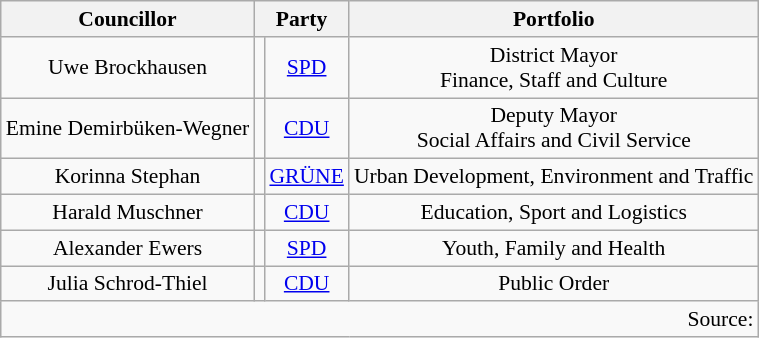<table class=wikitable style="font-size:90%; text-align:center">
<tr>
<th>Councillor</th>
<th colspan=2>Party</th>
<th>Portfolio</th>
</tr>
<tr>
<td>Uwe Brockhausen</td>
<td bgcolor=></td>
<td><a href='#'>SPD</a></td>
<td>District Mayor<br>Finance, Staff and Culture</td>
</tr>
<tr>
<td>Emine Demirbüken-Wegner</td>
<td bgcolor=></td>
<td><a href='#'>CDU</a></td>
<td>Deputy Mayor<br>Social Affairs and Civil Service</td>
</tr>
<tr>
<td>Korinna Stephan</td>
<td bgcolor=></td>
<td><a href='#'>GRÜNE</a></td>
<td>Urban Development, Environment and Traffic</td>
</tr>
<tr>
<td>Harald Muschner</td>
<td bgcolor=></td>
<td><a href='#'>CDU</a></td>
<td>Education, Sport and Logistics</td>
</tr>
<tr>
<td>Alexander Ewers</td>
<td bgcolor=></td>
<td><a href='#'>SPD</a></td>
<td>Youth, Family and Health</td>
</tr>
<tr>
<td>Julia Schrod-Thiel</td>
<td bgcolor=></td>
<td><a href='#'>CDU</a></td>
<td>Public Order</td>
</tr>
<tr>
<td colspan=4 align=right>Source: </td>
</tr>
</table>
